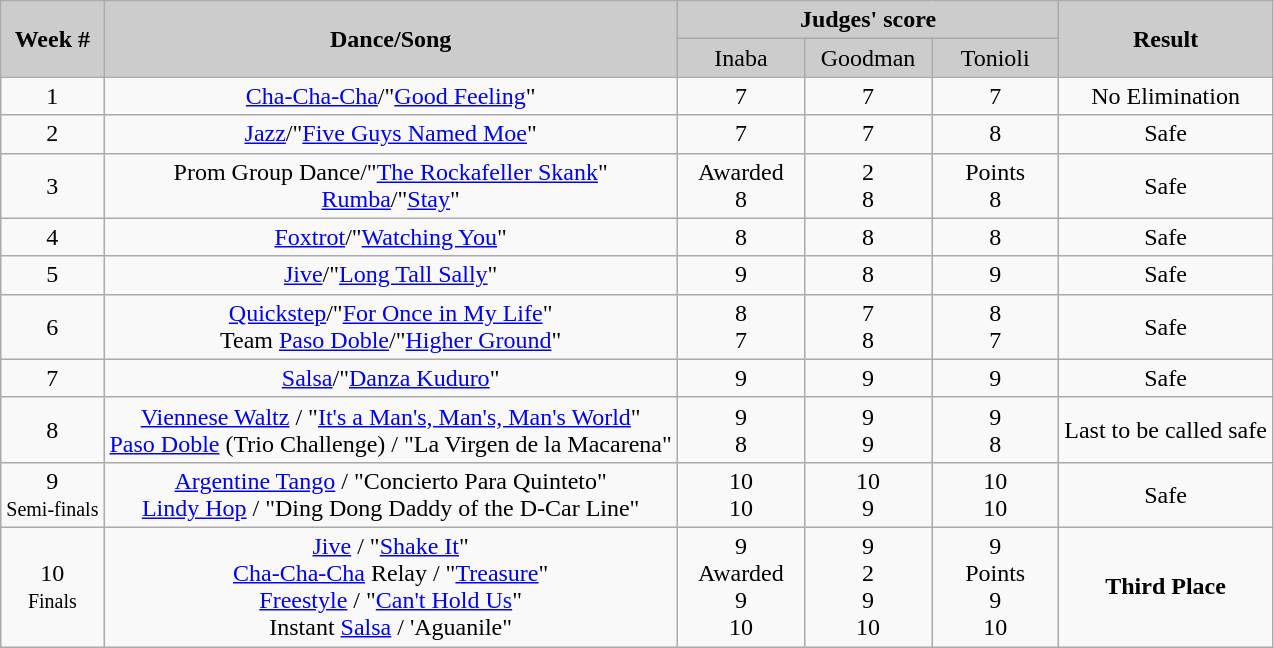<table class="wikitable" style="text-align:center">
<tr>
<th rowspan="2" style="background:#ccc;">Week #</th>
<th rowspan="2" style="background:#ccc;">Dance/Song</th>
<th colspan="3" style="background:#ccc;">Judges' score</th>
<th rowspan="2" style="background:#ccc;">Result</th>
</tr>
<tr style="background:#ccc;">
<td style="width:10%;">Inaba</td>
<td style="width:10%;">Goodman</td>
<td style="width:10%;">Tonioli</td>
</tr>
<tr>
<td>1</td>
<td><a href='#'>Cha-Cha-Cha</a>/"<a href='#'>Good Feeling</a>"</td>
<td>7</td>
<td>7</td>
<td>7</td>
<td>No Elimination</td>
</tr>
<tr>
<td>2</td>
<td><a href='#'>Jazz</a>/"<a href='#'>Five Guys Named Moe</a>"</td>
<td>7</td>
<td>7</td>
<td>8</td>
<td>Safe</td>
</tr>
<tr>
<td>3</td>
<td>Prom Group Dance/"<a href='#'>The Rockafeller Skank</a>"<br><a href='#'>Rumba</a>/"<a href='#'>Stay</a>"</td>
<td>Awarded<br>8</td>
<td>2<br>8</td>
<td>Points<br>8</td>
<td>Safe</td>
</tr>
<tr>
<td>4</td>
<td><a href='#'>Foxtrot</a>/"<a href='#'>Watching You</a>"</td>
<td>8</td>
<td>8</td>
<td>8</td>
<td>Safe</td>
</tr>
<tr>
<td>5</td>
<td><a href='#'>Jive</a>/"<a href='#'>Long Tall Sally</a>"</td>
<td>9</td>
<td>8</td>
<td>9</td>
<td>Safe</td>
</tr>
<tr>
<td>6</td>
<td><a href='#'>Quickstep</a>/"<a href='#'>For Once in My Life</a>"<br>Team <a href='#'>Paso Doble</a>/"<a href='#'>Higher Ground</a>"</td>
<td>8<br>7</td>
<td>7<br>8</td>
<td>8<br>7</td>
<td>Safe</td>
</tr>
<tr>
<td>7</td>
<td><a href='#'>Salsa</a>/"<a href='#'>Danza Kuduro</a>"</td>
<td>9</td>
<td>9</td>
<td>9</td>
<td>Safe</td>
</tr>
<tr>
<td>8</td>
<td><a href='#'>Viennese Waltz</a> / "<a href='#'>It's a Man's, Man's, Man's World</a>" <br> <a href='#'>Paso Doble</a> (Trio Challenge) / "La Virgen de la Macarena"</td>
<td>9 <br> 8</td>
<td>9 <br> 9</td>
<td>9 <br> 8</td>
<td>Last to be called safe</td>
</tr>
<tr>
<td>9<br><small>Semi-finals</small></td>
<td><a href='#'>Argentine Tango</a> / "Concierto Para Quinteto" <br> <a href='#'>Lindy Hop</a> / "Ding Dong Daddy of the D-Car Line"</td>
<td>10 <br> 10</td>
<td>10 <br> 9</td>
<td>10 <br> 10</td>
<td>Safe</td>
</tr>
<tr>
<td>10<br><small>Finals</small></td>
<td><a href='#'>Jive</a> / "<a href='#'>Shake It</a>"<br><a href='#'>Cha-Cha-Cha</a> Relay / "<a href='#'>Treasure</a>" <br> <a href='#'>Freestyle</a> / "<a href='#'>Can't Hold Us</a>"<br> Instant <a href='#'>Salsa</a> / 'Aguanile"</td>
<td>9<br>Awarded<br>9<br>10</td>
<td>9<br>2<br>9<br>10</td>
<td>9<br>Points<br>9<br>10</td>
<td><strong>Third Place</strong></td>
</tr>
</table>
